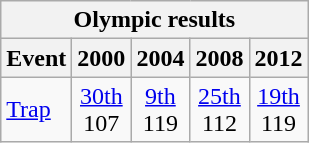<table class="wikitable" style="text-align: center">
<tr>
<th colspan=5>Olympic results</th>
</tr>
<tr>
<th>Event</th>
<th>2000</th>
<th>2004</th>
<th>2008</th>
<th>2012</th>
</tr>
<tr>
<td align=left><a href='#'>Trap</a></td>
<td><a href='#'>30th</a><br>107</td>
<td><a href='#'>9th</a><br>119</td>
<td><a href='#'>25th</a><br>112</td>
<td><a href='#'>19th</a><br>119</td>
</tr>
</table>
